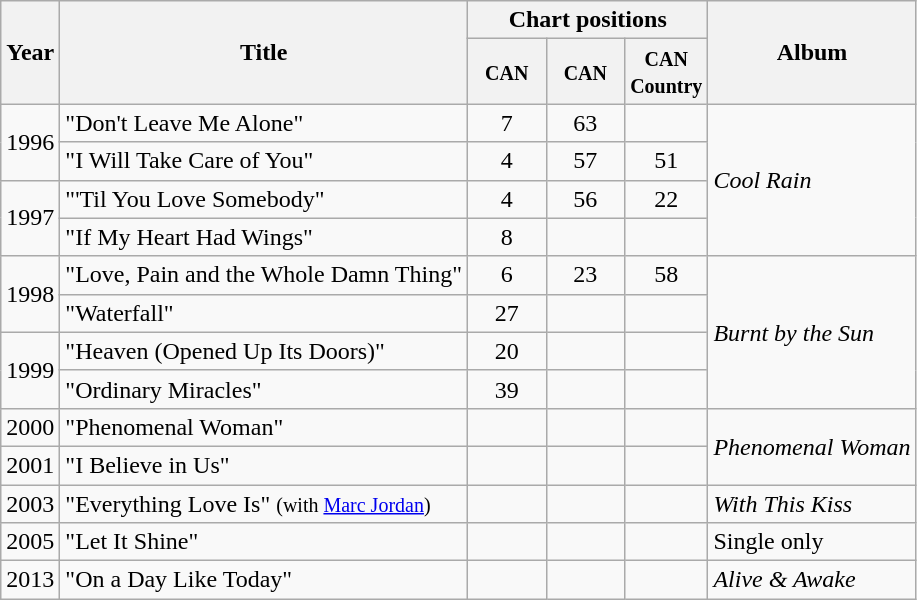<table class="wikitable">
<tr>
<th rowspan=2>Year</th>
<th rowspan=2>Title</th>
<th colspan=3>Chart positions</th>
<th rowspan=2>Album</th>
</tr>
<tr>
<th width="45"><small>CAN </small></th>
<th width="45"><small>CAN</small></th>
<th width="45"><small>CAN Country</small></th>
</tr>
<tr>
<td rowspan=2>1996</td>
<td>"Don't Leave Me Alone"</td>
<td align="center">7</td>
<td align="center">63</td>
<td align="center"></td>
<td rowspan=4><em>Cool Rain</em></td>
</tr>
<tr>
<td>"I Will Take Care of You"</td>
<td align="center">4</td>
<td align="center">57</td>
<td align="center">51</td>
</tr>
<tr>
<td rowspan=2>1997</td>
<td>"'Til You Love Somebody"</td>
<td align="center">4</td>
<td align="center">56</td>
<td align="center">22</td>
</tr>
<tr>
<td>"If My Heart Had Wings"</td>
<td align="center">8</td>
<td align="center"></td>
<td align="center"></td>
</tr>
<tr>
<td rowspan=2>1998</td>
<td>"Love, Pain and the Whole Damn Thing"</td>
<td align="center">6</td>
<td align="center">23</td>
<td align="center">58</td>
<td rowspan=4><em>Burnt by the Sun</em></td>
</tr>
<tr>
<td>"Waterfall"</td>
<td align="center">27</td>
<td align="center"></td>
<td align="center"></td>
</tr>
<tr>
<td rowspan=2>1999</td>
<td>"Heaven (Opened Up Its Doors)"</td>
<td align="center">20</td>
<td align="center"></td>
<td align="center"></td>
</tr>
<tr>
<td>"Ordinary Miracles"</td>
<td align="center">39</td>
<td align="center"></td>
<td align="center"></td>
</tr>
<tr>
<td>2000</td>
<td>"Phenomenal Woman"</td>
<td align="center"></td>
<td align="center"></td>
<td align="center"></td>
<td rowspan=2><em>Phenomenal Woman</em></td>
</tr>
<tr>
<td>2001</td>
<td>"I Believe in Us"</td>
<td align="center"></td>
<td align="center"></td>
<td align="center"></td>
</tr>
<tr>
<td>2003</td>
<td>"Everything Love Is" <small>(with <a href='#'>Marc Jordan</a>)</small></td>
<td align="center"></td>
<td align="center"></td>
<td align="center"></td>
<td><em>With This Kiss</em></td>
</tr>
<tr>
<td>2005</td>
<td>"Let It Shine"</td>
<td align="center"></td>
<td align="center"></td>
<td align="center"></td>
<td>Single only</td>
</tr>
<tr>
<td>2013</td>
<td>"On a Day Like Today"</td>
<td align="center"></td>
<td align="center"></td>
<td align="center"></td>
<td><em>Alive & Awake</em></td>
</tr>
</table>
